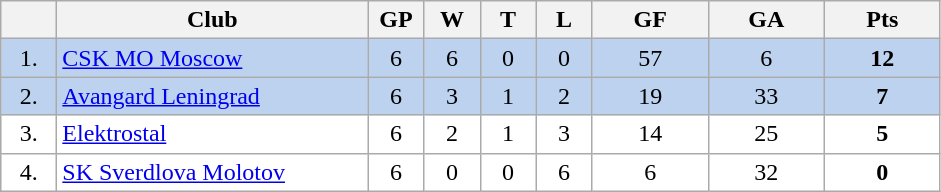<table class="wikitable">
<tr>
<th width="30"></th>
<th width="200">Club</th>
<th width="30">GP</th>
<th width="30">W</th>
<th width="30">T</th>
<th width="30">L</th>
<th width="70">GF</th>
<th width="70">GA</th>
<th width="70">Pts</th>
</tr>
<tr bgcolor="#BCD2EE" align="center">
<td>1.</td>
<td align="left"><a href='#'>CSK MO Moscow</a></td>
<td>6</td>
<td>6</td>
<td>0</td>
<td>0</td>
<td>57</td>
<td>6</td>
<td><strong>12</strong></td>
</tr>
<tr bgcolor="#BCD2EE" align="center">
<td>2.</td>
<td align="left"><a href='#'>Avangard Leningrad</a></td>
<td>6</td>
<td>3</td>
<td>1</td>
<td>2</td>
<td>19</td>
<td>33</td>
<td><strong>7</strong></td>
</tr>
<tr bgcolor="#FFFFFF" align="center">
<td>3.</td>
<td align="left"><a href='#'>Elektrostal</a></td>
<td>6</td>
<td>2</td>
<td>1</td>
<td>3</td>
<td>14</td>
<td>25</td>
<td><strong>5</strong></td>
</tr>
<tr bgcolor="#FFFFFF" align="center">
<td>4.</td>
<td align="left"><a href='#'>SK Sverdlova Molotov</a></td>
<td>6</td>
<td>0</td>
<td>0</td>
<td>6</td>
<td>6</td>
<td>32</td>
<td><strong>0</strong></td>
</tr>
</table>
